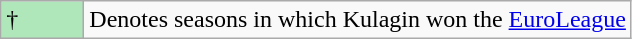<table class="wikitable">
<tr>
<td style="background:#AFE6BA; width:3em;">†</td>
<td>Denotes seasons in which Kulagin won the <a href='#'>EuroLeague</a></td>
</tr>
</table>
